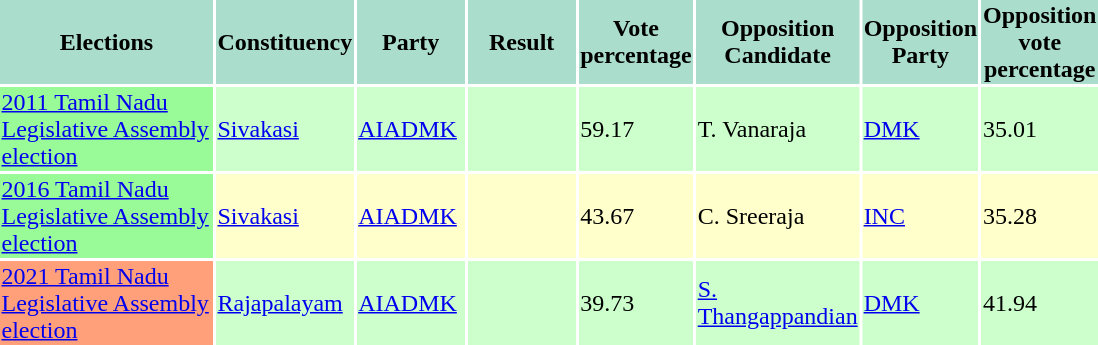<table>
<tr style="background:#adc;">
<th width="140">Elections</th>
<th width="70">Constituency</th>
<th width="70">Party</th>
<th width="70">Result</th>
<th width="70">Vote percentage</th>
<th width="100">Opposition Candidate</th>
<th width="70">Opposition Party</th>
<th width="70">Opposition vote percentage</th>
</tr>
<tr style="background:#cfc;">
<td bgcolor="98FB98"><a href='#'>2011 Tamil Nadu Legislative Assembly election</a></td>
<td><a href='#'>Sivakasi</a></td>
<td><a href='#'>AIADMK</a></td>
<td></td>
<td>59.17</td>
<td>T. Vanaraja</td>
<td><a href='#'>DMK</a></td>
<td>35.01</td>
</tr>
<tr style="background:#ffc;">
<td bgcolor="98FB98"><a href='#'>2016 Tamil Nadu Legislative Assembly election</a></td>
<td><a href='#'>Sivakasi</a></td>
<td><a href='#'>AIADMK</a></td>
<td></td>
<td>43.67</td>
<td>C. Sreeraja</td>
<td><a href='#'>INC</a></td>
<td>35.28</td>
</tr>
<tr style="background:#cfc;">
<td bgcolor="FFA07A"><a href='#'>2021 Tamil Nadu Legislative Assembly election</a></td>
<td><a href='#'>Rajapalayam</a></td>
<td><a href='#'>AIADMK</a></td>
<td></td>
<td>39.73</td>
<td><a href='#'>S. Thangappandian</a></td>
<td><a href='#'>DMK</a></td>
<td>41.94</td>
</tr>
</table>
